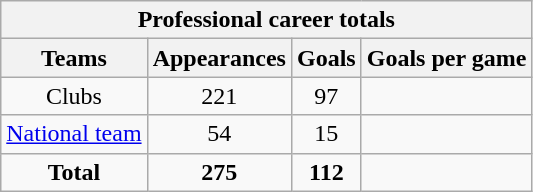<table class="wikitable" style="text-align: center;">
<tr>
<th colspan="5">Professional career totals</th>
</tr>
<tr>
<th>Teams</th>
<th>Appearances</th>
<th>Goals</th>
<th>Goals per game</th>
</tr>
<tr>
<td>Clubs</td>
<td>221</td>
<td>97</td>
<td></td>
</tr>
<tr>
<td><a href='#'>National team</a></td>
<td>54</td>
<td>15</td>
<td></td>
</tr>
<tr>
<td><strong>Total</strong></td>
<td><strong>275</strong></td>
<td><strong>112</strong></td>
<td><strong></td>
</tr>
</table>
